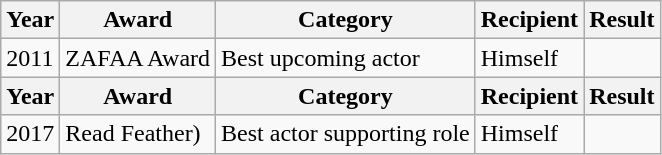<table class="wikitable plainrowheaders sortable">
<tr>
<th>Year</th>
<th>Award</th>
<th>Category</th>
<th>Recipient</th>
<th>Result</th>
</tr>
<tr>
<td>2011</td>
<td>ZAFAA Award</td>
<td>Best upcoming actor</td>
<td>Himself</td>
<td></td>
</tr>
<tr>
<th>Year</th>
<th>Award</th>
<th>Category</th>
<th>Recipient</th>
<th>Result</th>
</tr>
<tr>
<td>2017</td>
<td>Read Feather)</td>
<td>Best actor supporting role</td>
<td>Himself</td>
<td></td>
</tr>
</table>
